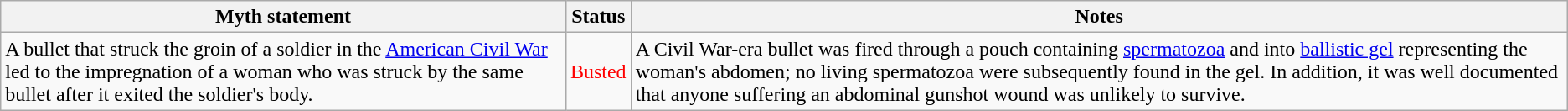<table class="wikitable plainrowheaders">
<tr>
<th>Myth statement</th>
<th>Status</th>
<th>Notes</th>
</tr>
<tr>
<td>A bullet that struck the groin of a soldier in the <a href='#'>American Civil War</a> led to the impregnation of a woman who was struck by the same bullet after it exited the soldier's body.</td>
<td style="color:red">Busted</td>
<td>A Civil War-era bullet was fired through a pouch containing <a href='#'>spermatozoa</a> and into <a href='#'>ballistic gel</a> representing the woman's abdomen; no living spermatozoa were subsequently found in the gel. In addition, it was well documented that anyone suffering an abdominal gunshot wound was unlikely to survive.</td>
</tr>
</table>
